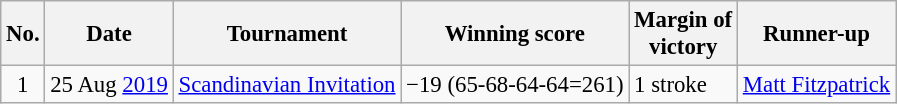<table class="wikitable" style="font-size:95%;">
<tr>
<th>No.</th>
<th>Date</th>
<th>Tournament</th>
<th>Winning score</th>
<th>Margin of<br>victory</th>
<th>Runner-up</th>
</tr>
<tr>
<td align=center>1</td>
<td align=right>25 Aug <a href='#'>2019</a></td>
<td><a href='#'>Scandinavian Invitation</a></td>
<td>−19 (65-68-64-64=261)</td>
<td>1 stroke</td>
<td> <a href='#'>Matt Fitzpatrick</a></td>
</tr>
</table>
